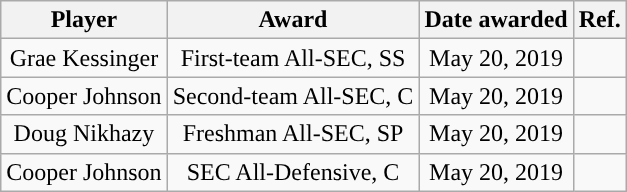<table class="wikitable sortable sortable" style="text-align: center">
<tr align=center>
<th>Player</th>
<th>Award</th>
<th>Date awarded</th>
<th>Ref.</th>
</tr>
<tr>
<td>Grae Kessinger</td>
<td rowspan="1">First-team All-SEC, SS</td>
<td rowspan="1">May 20, 2019</td>
<td rowspan="1"></td>
</tr>
<tr>
<td>Cooper Johnson</td>
<td rowspan="1">Second-team All-SEC, C</td>
<td rowspan="1">May 20, 2019</td>
<td rowspan="1"></td>
</tr>
<tr>
<td>Doug Nikhazy</td>
<td rowspan="1">Freshman All-SEC, SP</td>
<td rowspan="1">May 20, 2019</td>
<td rowspan="1"></td>
</tr>
<tr>
<td>Cooper Johnson</td>
<td rowspan="1">SEC All-Defensive, C</td>
<td rowspan="1">May 20, 2019</td>
<td rowspan="1"></td>
</tr>
</table>
